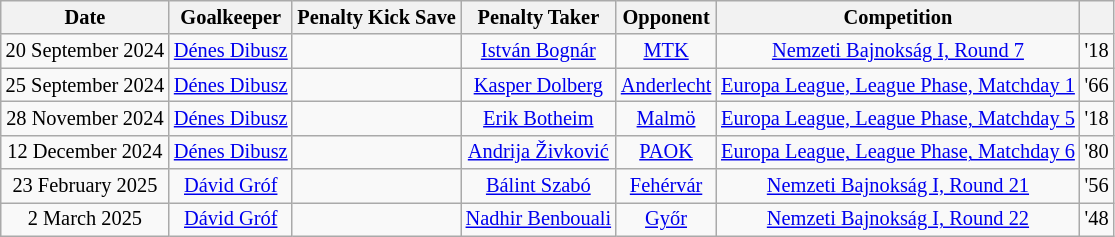<table class="wikitable sortable sticky-header zebra" style="text-align:center; font-size:85%;">
<tr>
<th>Date</th>
<th>Goalkeeper</th>
<th>Penalty Kick Save</th>
<th>Penalty Taker</th>
<th>Opponent</th>
<th>Competition</th>
<th></th>
</tr>
<tr>
<td>20 September 2024</td>
<td><a href='#'>Dénes Dibusz</a></td>
<td></td>
<td><a href='#'>István Bognár</a></td>
<td><a href='#'>MTK</a></td>
<td><a href='#'>Nemzeti Bajnokság I, Round 7</a></td>
<td> '18</td>
</tr>
<tr>
<td>25 September 2024</td>
<td><a href='#'>Dénes Dibusz</a></td>
<td></td>
<td><a href='#'>Kasper Dolberg</a></td>
<td><a href='#'>Anderlecht</a> </td>
<td><a href='#'>Europa League, League Phase, Matchday 1</a></td>
<td> '66</td>
</tr>
<tr>
<td>28 November 2024</td>
<td><a href='#'>Dénes Dibusz</a></td>
<td></td>
<td><a href='#'>Erik Botheim</a></td>
<td><a href='#'>Malmö</a> </td>
<td><a href='#'>Europa League, League Phase, Matchday 5</a></td>
<td> '18</td>
</tr>
<tr>
<td>12 December 2024</td>
<td><a href='#'>Dénes Dibusz</a></td>
<td></td>
<td><a href='#'>Andrija Živković</a></td>
<td><a href='#'>PAOK</a> </td>
<td><a href='#'>Europa League, League Phase, Matchday 6</a></td>
<td> '80</td>
</tr>
<tr>
<td>23 February 2025</td>
<td><a href='#'>Dávid Gróf</a></td>
<td></td>
<td><a href='#'>Bálint Szabó</a></td>
<td><a href='#'>Fehérvár</a></td>
<td><a href='#'>Nemzeti Bajnokság I, Round 21</a></td>
<td> '56</td>
</tr>
<tr>
<td>2 March 2025</td>
<td><a href='#'>Dávid Gróf</a></td>
<td></td>
<td><a href='#'>Nadhir Benbouali</a></td>
<td><a href='#'>Győr</a></td>
<td><a href='#'>Nemzeti Bajnokság I, Round 22</a></td>
<td> '48</td>
</tr>
</table>
